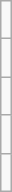<table class="wikitable">
<tr style="vertical-align:top;">
<td><br></td>
</tr>
<tr style="vertical-align:top;">
<td><br></td>
</tr>
<tr style="vertical-align:top;">
<td><br></td>
</tr>
<tr style="vertical-align:top;">
<td><br></td>
</tr>
<tr style="vertical-align:top;">
<td><br></td>
</tr>
</table>
